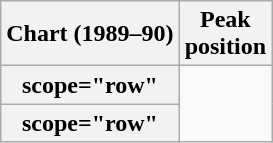<table class="wikitable plainrowheaders" style="text-align:center">
<tr>
<th scope="col">Chart (1989–90)</th>
<th scope="col">Peak<br>position</th>
</tr>
<tr>
<th>scope="row" </th>
</tr>
<tr>
<th>scope="row" </th>
</tr>
</table>
